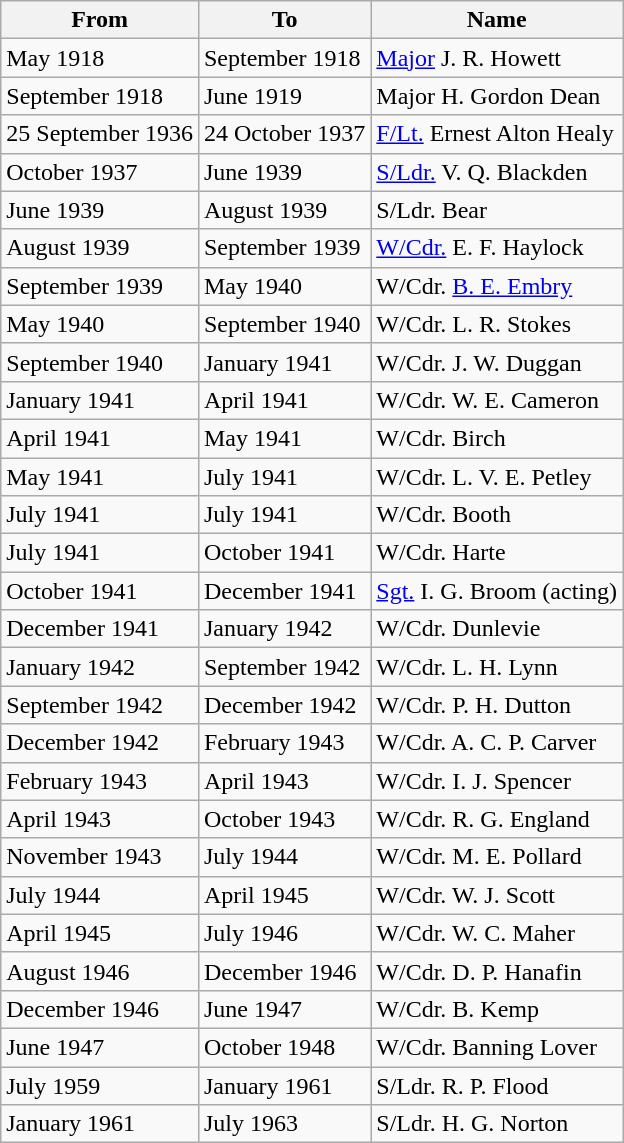<table class="wikitable">
<tr>
<th>From</th>
<th>To</th>
<th>Name</th>
</tr>
<tr>
<td>May 1918</td>
<td>September 1918</td>
<td><a href='#'>Major</a> J. R. Howett</td>
</tr>
<tr>
<td>September 1918</td>
<td>June 1919</td>
<td>Major H. Gordon Dean</td>
</tr>
<tr>
<td>25 September 1936</td>
<td>24 October 1937</td>
<td><a href='#'>F/Lt.</a> Ernest Alton Healy</td>
</tr>
<tr>
<td>October 1937</td>
<td>June 1939</td>
<td><a href='#'>S/Ldr.</a> V. Q. Blackden</td>
</tr>
<tr>
<td>June 1939</td>
<td>August 1939</td>
<td>S/Ldr. Bear</td>
</tr>
<tr>
<td>August 1939</td>
<td>September 1939</td>
<td><a href='#'>W/Cdr.</a> E. F. Haylock</td>
</tr>
<tr>
<td>September 1939</td>
<td>May 1940</td>
<td>W/Cdr. <a href='#'>B. E. Embry</a></td>
</tr>
<tr>
<td>May 1940</td>
<td>September 1940</td>
<td>W/Cdr. L. R. Stokes</td>
</tr>
<tr>
<td>September 1940</td>
<td>January 1941</td>
<td>W/Cdr. J. W. Duggan</td>
</tr>
<tr>
<td>January 1941</td>
<td>April 1941</td>
<td>W/Cdr. W. E. Cameron</td>
</tr>
<tr>
<td>April 1941</td>
<td>May 1941</td>
<td>W/Cdr. Birch</td>
</tr>
<tr>
<td>May 1941</td>
<td>July 1941</td>
<td>W/Cdr. L. V. E. Petley</td>
</tr>
<tr>
<td>July 1941</td>
<td>July 1941</td>
<td>W/Cdr. Booth</td>
</tr>
<tr>
<td>July 1941</td>
<td>October 1941</td>
<td>W/Cdr. Harte</td>
</tr>
<tr>
<td>October 1941</td>
<td>December 1941</td>
<td><a href='#'>Sgt.</a> I. G. Broom (acting)</td>
</tr>
<tr>
<td>December 1941</td>
<td>January 1942</td>
<td>W/Cdr. Dunlevie</td>
</tr>
<tr>
<td>January 1942</td>
<td>September 1942</td>
<td>W/Cdr. L. H. Lynn</td>
</tr>
<tr>
<td>September 1942</td>
<td>December 1942</td>
<td>W/Cdr. P. H. Dutton</td>
</tr>
<tr>
<td>December 1942</td>
<td>February 1943</td>
<td>W/Cdr. A. C. P. Carver</td>
</tr>
<tr>
<td>February 1943</td>
<td>April 1943</td>
<td>W/Cdr. I. J. Spencer</td>
</tr>
<tr>
<td>April 1943</td>
<td>October 1943</td>
<td>W/Cdr. R. G. England</td>
</tr>
<tr>
<td>November 1943</td>
<td>July 1944</td>
<td>W/Cdr. M. E. Pollard</td>
</tr>
<tr>
<td>July 1944</td>
<td>April 1945</td>
<td>W/Cdr. W. J. Scott</td>
</tr>
<tr>
<td>April 1945</td>
<td>July 1946</td>
<td>W/Cdr. W. C. Maher</td>
</tr>
<tr>
<td>August 1946</td>
<td>December 1946</td>
<td>W/Cdr. D. P. Hanafin</td>
</tr>
<tr>
<td>December 1946</td>
<td>June 1947</td>
<td>W/Cdr. B. Kemp</td>
</tr>
<tr>
<td>June 1947</td>
<td>October 1948</td>
<td>W/Cdr. Banning Lover</td>
</tr>
<tr>
<td>July 1959</td>
<td>January 1961</td>
<td>S/Ldr. R. P. Flood</td>
</tr>
<tr>
<td>January 1961</td>
<td>July 1963</td>
<td>S/Ldr. H. G. Norton</td>
</tr>
</table>
